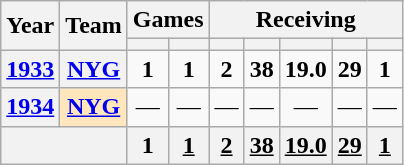<table class="wikitable" style="text-align:center;">
<tr>
<th rowspan="2">Year</th>
<th rowspan="2">Team</th>
<th colspan="2">Games</th>
<th colspan="5">Receiving</th>
</tr>
<tr>
<th></th>
<th></th>
<th></th>
<th></th>
<th></th>
<th></th>
<th></th>
</tr>
<tr>
<th><a href='#'>1933</a></th>
<th><a href='#'>NYG</a></th>
<td><strong>1</strong></td>
<td><strong>1</strong></td>
<td><strong>2</strong></td>
<td><strong>38</strong></td>
<td><strong>19.0</strong></td>
<td><strong>29</strong></td>
<td><strong>1</strong></td>
</tr>
<tr>
<th><a href='#'>1934</a></th>
<th style="background:#ffe6bd;"><a href='#'>NYG</a></th>
<td>—</td>
<td>—</td>
<td>—</td>
<td>—</td>
<td>—</td>
<td>—</td>
<td>—</td>
</tr>
<tr>
<th colspan="2"></th>
<th>1</th>
<th><u>1</u></th>
<th><u>2</u></th>
<th><u>38</u></th>
<th><u>19.0</u></th>
<th><u>29</u></th>
<th><u>1</u></th>
</tr>
</table>
